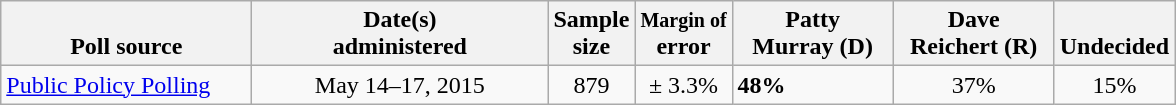<table class="wikitable">
<tr valign= bottom>
<th style="width:160px;">Poll source</th>
<th style="width:190px;">Date(s)<br>administered</th>
<th class=small>Sample<br>size</th>
<th><small>Margin of</small><br>error</th>
<th style="width:100px;">Patty<br>Murray (D)</th>
<th style="width:100px;">Dave<br>Reichert (R)</th>
<th>Undecided</th>
</tr>
<tr>
<td><a href='#'>Public Policy Polling</a></td>
<td align=center>May 14–17, 2015</td>
<td align=center>879</td>
<td align=center>± 3.3%</td>
<td><strong>48%</strong></td>
<td align=center>37%</td>
<td align=center>15%</td>
</tr>
</table>
